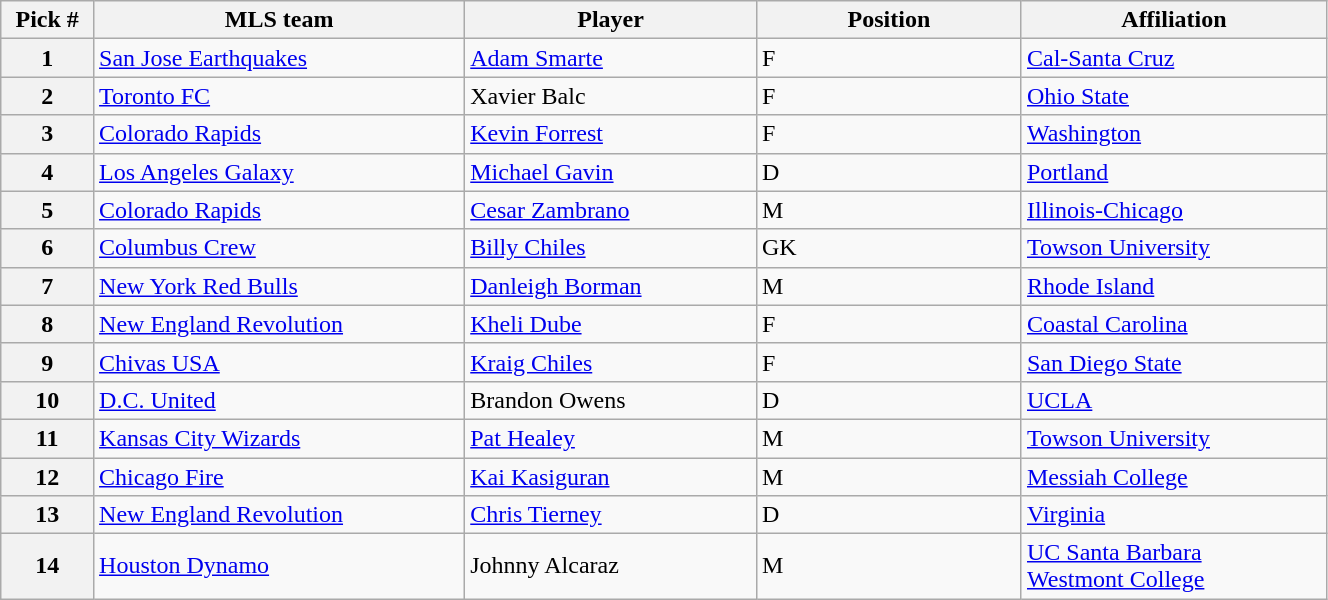<table class="wikitable sortable" style="width:70%">
<tr>
<th width=7%>Pick #</th>
<th width=28%>MLS team</th>
<th width=22%>Player</th>
<th width=20%>Position</th>
<th>Affiliation</th>
</tr>
<tr>
<th>1</th>
<td><a href='#'>San Jose Earthquakes</a></td>
<td> <a href='#'>Adam Smarte</a></td>
<td>F</td>
<td><a href='#'>Cal-Santa Cruz</a></td>
</tr>
<tr>
<th>2</th>
<td><a href='#'>Toronto FC</a></td>
<td> Xavier Balc</td>
<td>F</td>
<td><a href='#'>Ohio State</a></td>
</tr>
<tr>
<th>3</th>
<td><a href='#'>Colorado Rapids</a></td>
<td> <a href='#'>Kevin Forrest</a></td>
<td>F</td>
<td><a href='#'>Washington</a></td>
</tr>
<tr>
<th>4</th>
<td><a href='#'>Los Angeles Galaxy</a></td>
<td> <a href='#'>Michael Gavin</a></td>
<td>D</td>
<td><a href='#'>Portland</a></td>
</tr>
<tr>
<th>5</th>
<td><a href='#'>Colorado Rapids</a></td>
<td> <a href='#'>Cesar Zambrano</a></td>
<td>M</td>
<td><a href='#'>Illinois-Chicago</a></td>
</tr>
<tr>
<th>6</th>
<td><a href='#'>Columbus Crew</a></td>
<td> <a href='#'>Billy Chiles</a></td>
<td>GK</td>
<td><a href='#'>Towson University</a></td>
</tr>
<tr>
<th>7</th>
<td><a href='#'>New York Red Bulls</a></td>
<td> <a href='#'>Danleigh Borman</a></td>
<td>M</td>
<td><a href='#'>Rhode Island</a></td>
</tr>
<tr>
<th>8</th>
<td><a href='#'>New England Revolution</a></td>
<td> <a href='#'>Kheli Dube</a></td>
<td>F</td>
<td><a href='#'>Coastal Carolina</a></td>
</tr>
<tr>
<th>9</th>
<td><a href='#'>Chivas USA</a></td>
<td> <a href='#'>Kraig Chiles</a></td>
<td>F</td>
<td><a href='#'>San Diego State</a></td>
</tr>
<tr>
<th>10</th>
<td><a href='#'>D.C. United</a></td>
<td> Brandon Owens</td>
<td>D</td>
<td><a href='#'>UCLA</a></td>
</tr>
<tr>
<th>11</th>
<td><a href='#'>Kansas City Wizards</a></td>
<td> <a href='#'>Pat Healey</a></td>
<td>M</td>
<td><a href='#'>Towson University</a></td>
</tr>
<tr>
<th>12</th>
<td><a href='#'>Chicago Fire</a></td>
<td> <a href='#'>Kai Kasiguran</a></td>
<td>M</td>
<td><a href='#'>Messiah College</a></td>
</tr>
<tr>
<th>13</th>
<td><a href='#'>New England Revolution</a></td>
<td> <a href='#'>Chris Tierney</a></td>
<td>D</td>
<td><a href='#'>Virginia</a></td>
</tr>
<tr>
<th>14</th>
<td><a href='#'>Houston Dynamo</a></td>
<td> Johnny Alcaraz</td>
<td>M</td>
<td><a href='#'>UC Santa Barbara</a><br><a href='#'>Westmont College</a></td>
</tr>
</table>
